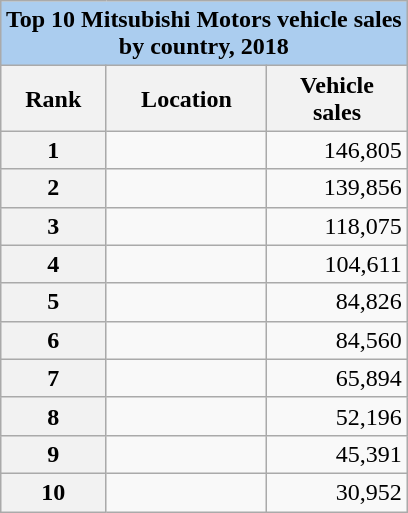<table class="wikitable" style="float:right;">
<tr>
<th colspan="3" style="text-align:center; background:#abcdef;">Top 10 Mitsubishi Motors vehicle sales<br>by country, 2018</th>
</tr>
<tr>
<th>Rank</th>
<th>Location</th>
<th>Vehicle<br>sales</th>
</tr>
<tr>
<th>1</th>
<td></td>
<td style="text-align:right;">146,805</td>
</tr>
<tr>
<th>2</th>
<td></td>
<td style="text-align:right;">139,856</td>
</tr>
<tr>
<th>3</th>
<td></td>
<td style="text-align:right;">118,075</td>
</tr>
<tr>
<th>4</th>
<td></td>
<td style="text-align:right;">104,611</td>
</tr>
<tr>
<th>5</th>
<td></td>
<td style="text-align:right;">84,826</td>
</tr>
<tr>
<th>6</th>
<td></td>
<td style="text-align:right;">84,560</td>
</tr>
<tr>
<th>7</th>
<td></td>
<td style="text-align:right;">65,894</td>
</tr>
<tr>
<th>8</th>
<td></td>
<td style="text-align:right;">52,196</td>
</tr>
<tr>
<th>9</th>
<td></td>
<td style="text-align:right;">45,391</td>
</tr>
<tr>
<th>10</th>
<td></td>
<td style="text-align:right;">30,952</td>
</tr>
</table>
